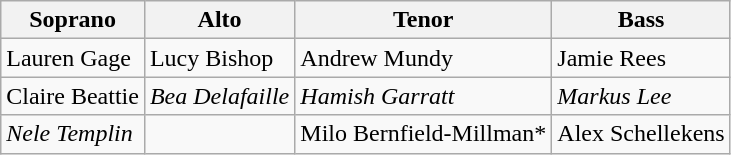<table class="wikitable">
<tr>
<th>Soprano</th>
<th>Alto</th>
<th>Tenor</th>
<th>Bass</th>
</tr>
<tr>
<td>Lauren Gage</td>
<td>Lucy Bishop</td>
<td>Andrew Mundy</td>
<td>Jamie Rees</td>
</tr>
<tr>
<td>Claire Beattie</td>
<td><em>Bea Delafaille</em></td>
<td><em>Hamish Garratt</em></td>
<td><em>Markus Lee</em></td>
</tr>
<tr>
<td><em>Nele Templin</em></td>
<td></td>
<td>Milo Bernfield-Millman*</td>
<td>Alex Schellekens</td>
</tr>
</table>
